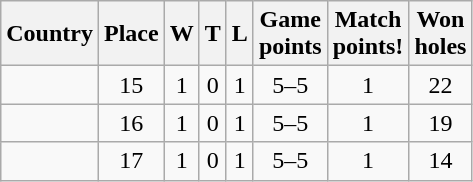<table class="wikitable sortable" style="text-align:center">
<tr>
<th>Country</th>
<th>Place</th>
<th>W</th>
<th>T</th>
<th>L</th>
<th>Game<br>points</th>
<th>Match<br>points!</th>
<th>Won<br>holes</th>
</tr>
<tr>
<td align=left></td>
<td>15</td>
<td>1</td>
<td>0</td>
<td>1</td>
<td>5–5</td>
<td>1</td>
<td>22</td>
</tr>
<tr>
<td align=left></td>
<td>16</td>
<td>1</td>
<td>0</td>
<td>1</td>
<td>5–5</td>
<td>1</td>
<td>19</td>
</tr>
<tr>
<td align=left></td>
<td>17</td>
<td>1</td>
<td>0</td>
<td>1</td>
<td>5–5</td>
<td>1</td>
<td>14</td>
</tr>
</table>
